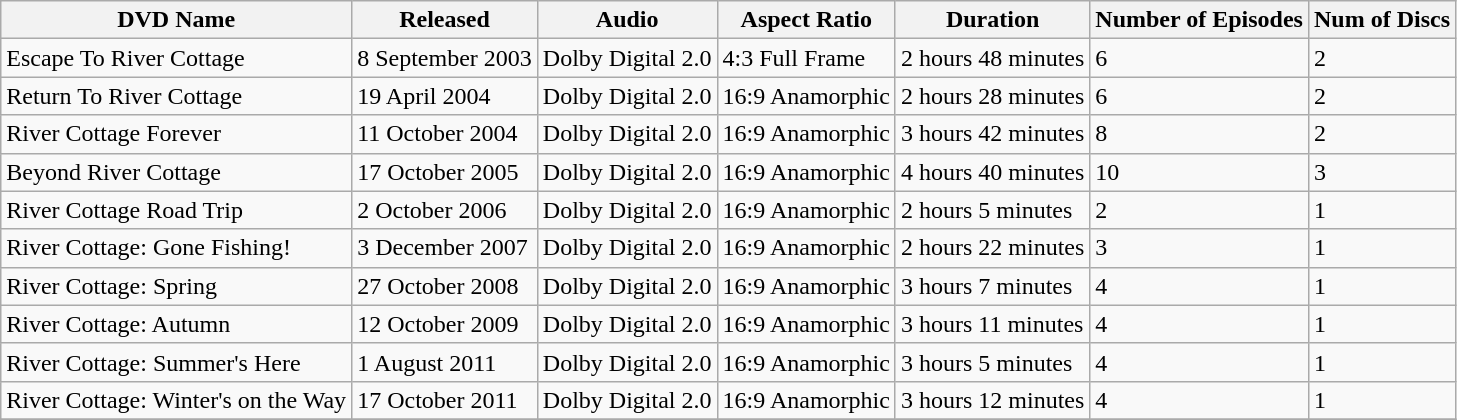<table class="wikitable">
<tr>
<th>DVD Name</th>
<th>Released</th>
<th>Audio</th>
<th>Aspect Ratio</th>
<th>Duration</th>
<th>Number of Episodes</th>
<th>Num of Discs</th>
</tr>
<tr>
<td>Escape To River Cottage</td>
<td>8 September 2003</td>
<td>Dolby Digital 2.0</td>
<td>4:3 Full Frame</td>
<td>2 hours 48 minutes</td>
<td>6</td>
<td>2</td>
</tr>
<tr>
<td>Return To River Cottage</td>
<td>19 April 2004</td>
<td>Dolby Digital 2.0</td>
<td>16:9 Anamorphic</td>
<td>2 hours 28 minutes</td>
<td>6</td>
<td>2</td>
</tr>
<tr>
<td>River Cottage Forever</td>
<td>11 October 2004</td>
<td>Dolby Digital 2.0</td>
<td>16:9 Anamorphic</td>
<td>3 hours 42 minutes</td>
<td>8</td>
<td>2</td>
</tr>
<tr>
<td>Beyond River Cottage</td>
<td>17 October 2005</td>
<td>Dolby Digital 2.0</td>
<td>16:9 Anamorphic</td>
<td>4 hours 40 minutes</td>
<td>10</td>
<td>3</td>
</tr>
<tr>
<td>River Cottage Road Trip</td>
<td>2 October 2006</td>
<td>Dolby Digital 2.0</td>
<td>16:9 Anamorphic</td>
<td>2 hours 5 minutes</td>
<td>2</td>
<td>1</td>
</tr>
<tr>
<td>River Cottage: Gone Fishing!</td>
<td>3 December 2007</td>
<td>Dolby Digital 2.0</td>
<td>16:9 Anamorphic</td>
<td>2 hours 22 minutes</td>
<td>3</td>
<td>1</td>
</tr>
<tr>
<td>River Cottage: Spring</td>
<td>27 October 2008</td>
<td>Dolby Digital 2.0</td>
<td>16:9 Anamorphic</td>
<td>3 hours 7 minutes</td>
<td>4</td>
<td>1</td>
</tr>
<tr>
<td>River Cottage: Autumn</td>
<td>12 October 2009</td>
<td>Dolby Digital 2.0</td>
<td>16:9 Anamorphic</td>
<td>3 hours 11 minutes</td>
<td>4</td>
<td>1</td>
</tr>
<tr>
<td>River Cottage: Summer's Here</td>
<td>1 August 2011</td>
<td>Dolby Digital 2.0</td>
<td>16:9 Anamorphic</td>
<td>3 hours 5 minutes</td>
<td>4</td>
<td>1</td>
</tr>
<tr>
<td>River Cottage: Winter's on the Way</td>
<td>17 October 2011</td>
<td>Dolby Digital 2.0</td>
<td>16:9 Anamorphic</td>
<td>3 hours 12 minutes</td>
<td>4</td>
<td>1</td>
</tr>
<tr>
</tr>
</table>
